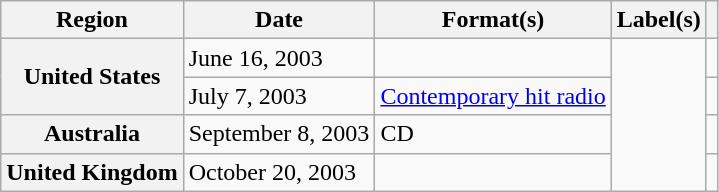<table class="wikitable plainrowheaders">
<tr>
<th scope="col">Region</th>
<th scope="col">Date</th>
<th scope="col">Format(s)</th>
<th scope="col">Label(s)</th>
<th scope="col"></th>
</tr>
<tr>
<th scope="row" rowspan="2">United States</th>
<td>June 16, 2003</td>
<td></td>
<td rowspan="4"></td>
<td align="center"></td>
</tr>
<tr>
<td>July 7, 2003</td>
<td><a href='#'>Contemporary hit radio</a></td>
<td align="center"></td>
</tr>
<tr>
<th scope="row">Australia</th>
<td>September 8, 2003</td>
<td>CD</td>
<td align="center"></td>
</tr>
<tr>
<th scope="row">United Kingdom</th>
<td>October 20, 2003</td>
<td></td>
<td align="center"></td>
</tr>
</table>
